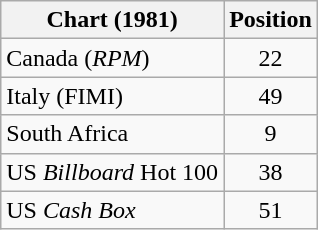<table class="wikitable sortable">
<tr>
<th>Chart (1981)</th>
<th>Position</th>
</tr>
<tr>
<td>Canada (<em>RPM</em>)</td>
<td align="center">22</td>
</tr>
<tr>
<td>Italy (FIMI)</td>
<td align="center">49</td>
</tr>
<tr>
<td>South Africa</td>
<td align="center">9</td>
</tr>
<tr>
<td>US <em>Billboard</em> Hot 100</td>
<td align="center">38</td>
</tr>
<tr>
<td>US <em>Cash Box</em></td>
<td align="center">51</td>
</tr>
</table>
